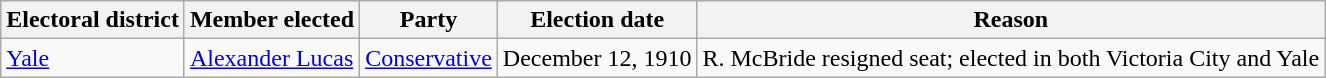<table class="wikitable sortable">
<tr>
<th>Electoral district</th>
<th>Member elected</th>
<th>Party</th>
<th>Election date</th>
<th>Reason</th>
</tr>
<tr>
<td><a href='#'>Yale</a></td>
<td><a href='#'>Alexander Lucas</a></td>
<td><a href='#'>Conservative</a></td>
<td>December 12, 1910</td>
<td>R. McBride resigned seat; elected in both Victoria City and Yale</td>
</tr>
</table>
